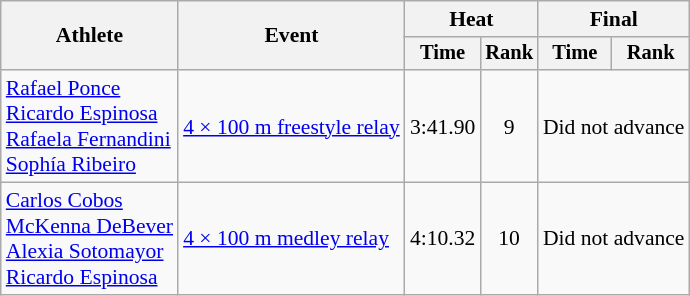<table class=wikitable style=font-size:90%;text-align:center>
<tr>
<th rowspan=2>Athlete</th>
<th rowspan=2>Event</th>
<th colspan=2>Heat</th>
<th colspan=2>Final</th>
</tr>
<tr style=font-size:95%>
<th>Time</th>
<th>Rank</th>
<th>Time</th>
<th>Rank</th>
</tr>
<tr>
<td align=left><a href='#'>Rafael Ponce</a><br><a href='#'>Ricardo Espinosa</a><br><a href='#'>Rafaela Fernandini</a><br><a href='#'>Sophía Ribeiro</a></td>
<td align=left><a href='#'>4 × 100 m freestyle relay</a></td>
<td>3:41.90</td>
<td>9</td>
<td colspan=2>Did not advance</td>
</tr>
<tr>
<td align=left><a href='#'>Carlos Cobos</a><br><a href='#'>McKenna DeBever</a><br><a href='#'>Alexia Sotomayor</a><br><a href='#'>Ricardo Espinosa</a></td>
<td align=left><a href='#'>4 × 100 m medley relay</a></td>
<td>4:10.32</td>
<td>10</td>
<td colspan=2>Did not advance</td>
</tr>
</table>
